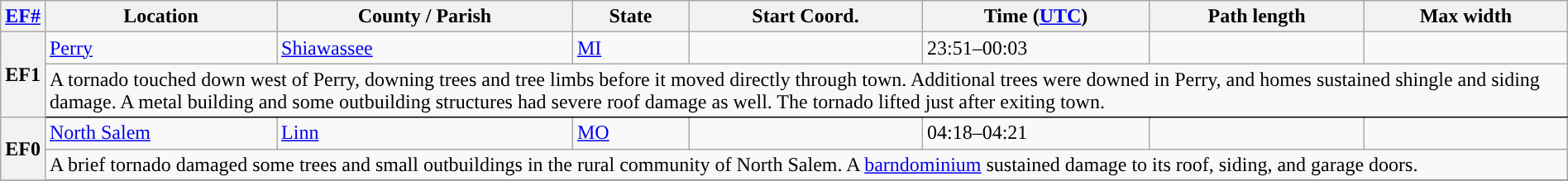<table class="wikitable sortable" style="width:100%;">
<tr>
<th scope="col" width="2%" align="center"><a href='#'>EF#</a></th>
<th scope="col" align="center" class="unsortable">Location</th>
<th scope="col" align="center" class="unsortable">County / Parish</th>
<th scope="col" align="center">State</th>
<th scope="col" align="center">Start Coord.</th>
<th scope="col" align="center">Time (<a href='#'>UTC</a>)</th>
<th scope="col" align="center">Path length</th>
<th scope="col" align="center">Max width</th>
</tr>
<tr>
<th scope="row" rowspan="2" style="background-color:#">EF1</th>
<td><a href='#'>Perry</a></td>
<td><a href='#'>Shiawassee</a></td>
<td><a href='#'>MI</a></td>
<td></td>
<td>23:51–00:03</td>
<td></td>
<td></td>
</tr>
<tr class="expand-child">
<td colspan="8" style=" border-bottom: 1px solid black;">A tornado touched down west of Perry, downing trees and tree limbs before it moved directly through town. Additional trees were downed in Perry, and homes sustained shingle and siding damage. A metal building and some outbuilding structures had severe roof damage as well. The tornado lifted just after exiting town.</td>
</tr>
<tr>
<th scope="row" rowspan="2" style="background-color:#">EF0</th>
<td><a href='#'>North Salem</a></td>
<td><a href='#'>Linn</a></td>
<td><a href='#'>MO</a></td>
<td></td>
<td>04:18–04:21</td>
<td></td>
<td></td>
</tr>
<tr class="expand-child">
<td colspan="8" style=" border-bottom: 1px solid black;">A brief tornado damaged some trees and small outbuildings in the rural community of North Salem. A <a href='#'>barndominium</a> sustained damage to its roof, siding, and garage doors.</td>
</tr>
<tr>
</tr>
</table>
